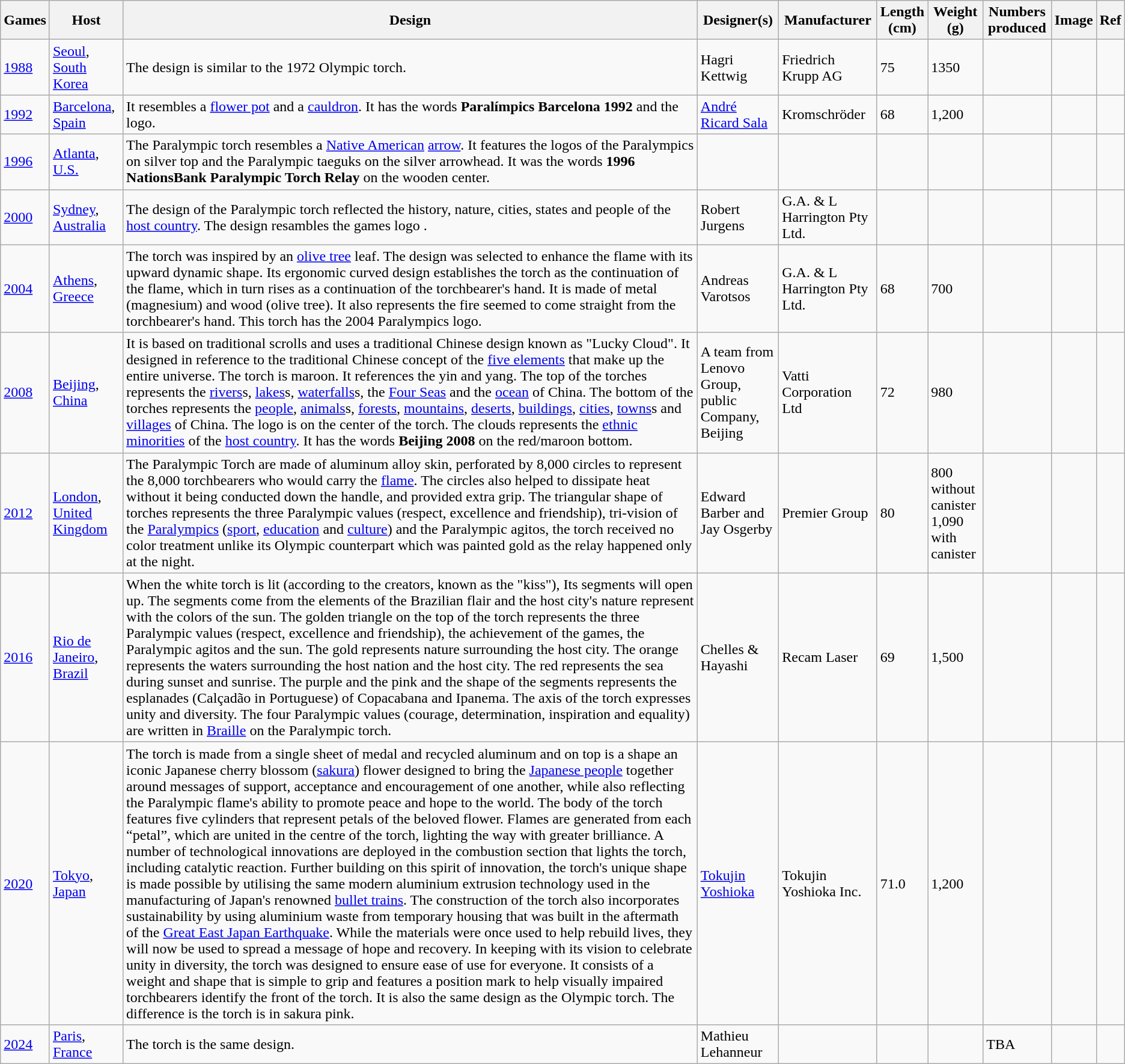<table class="wikitable sortable">
<tr>
<th scope="col">Games</th>
<th scope="col">Host</th>
<th scope="col">Design</th>
<th scope="col">Designer(s)</th>
<th scope="col">Manufacturer</th>
<th scope="col">Length<br>(cm)</th>
<th scope="col">Weight<br>(g)</th>
<th scope="col">Numbers produced</th>
<th scope="col">Image</th>
<th scope="col">Ref</th>
</tr>
<tr>
<td><a href='#'>1988</a></td>
<td><a href='#'>Seoul</a>, <a href='#'>South Korea</a></td>
<td>The design is similar to the 1972 Olympic torch.</td>
<td>Hagri Kettwig</td>
<td>Friedrich Krupp AG</td>
<td>75</td>
<td>1350</td>
<td></td>
<td></td>
<td></td>
</tr>
<tr>
<td><a href='#'>1992</a></td>
<td><a href='#'>Barcelona</a>, <a href='#'>Spain</a></td>
<td>It resembles a <a href='#'>flower pot</a> and a <a href='#'>cauldron</a>. It has the words <strong>Paralímpics Barcelona 1992</strong> and the logo.</td>
<td><a href='#'>André Ricard Sala</a></td>
<td>Kromschröder</td>
<td>68</td>
<td>1,200</td>
<td></td>
<td></td>
<td></td>
</tr>
<tr>
<td><a href='#'>1996</a></td>
<td><a href='#'>Atlanta</a>, <a href='#'>U.S.</a></td>
<td>The Paralympic torch resembles a <a href='#'>Native American</a> <a href='#'>arrow</a>. It features the logos of the Paralympics on silver top and the Paralympic taeguks on the silver arrowhead. It was the words <strong>1996 NationsBank Paralympic Torch Relay</strong> on the wooden center.</td>
<td></td>
<td></td>
<td></td>
<td></td>
<td></td>
<td></td>
<td></td>
</tr>
<tr>
<td><a href='#'>2000</a></td>
<td><a href='#'>Sydney</a>, <a href='#'>Australia</a></td>
<td>The design of the Paralympic torch reflected the history, nature, cities, states and people of the <a href='#'>host country</a>. The design resambles the games logo .</td>
<td>Robert Jurgens</td>
<td>G.A. & L Harrington Pty Ltd.</td>
<td></td>
<td></td>
<td></td>
<td></td>
<td></td>
</tr>
<tr>
<td><a href='#'>2004</a></td>
<td><a href='#'>Athens</a>, <a href='#'>Greece</a></td>
<td>The torch was inspired by an <a href='#'>olive tree</a> leaf. The design was selected to enhance the flame with its upward dynamic shape. Its ergonomic curved design establishes the torch as the continuation of the flame, which in turn rises as a continuation of the torchbearer's hand. It is made of metal (magnesium) and wood (olive tree). It also represents the fire seemed to come straight from the torchbearer's hand. This torch has the 2004 Paralympics logo.</td>
<td>Andreas Varotsos</td>
<td>G.A. & L Harrington Pty Ltd.</td>
<td>68</td>
<td>700</td>
<td></td>
<td></td>
<td></td>
</tr>
<tr>
<td><a href='#'>2008</a></td>
<td><a href='#'>Beijing</a>, <a href='#'>China</a></td>
<td>It is based on traditional scrolls and uses a traditional Chinese design known as "Lucky Cloud". It designed in reference to the traditional Chinese concept of the <a href='#'>five elements</a> that make up the entire universe. The torch is maroon. It references the yin and yang. The top of the torches represents the <a href='#'>rivers</a>s, <a href='#'>lakes</a>s, <a href='#'>waterfalls</a>s, the <a href='#'>Four Seas</a> and the <a href='#'>ocean</a> of China. The bottom of the torches represents the <a href='#'>people</a>, <a href='#'>animals</a>s, <a href='#'>forests</a>, <a href='#'>mountains</a>, <a href='#'>deserts</a>, <a href='#'>buildings</a>, <a href='#'>cities</a>, <a href='#'>towns</a>s and <a href='#'>villages</a> of China. The logo is on the center of the torch. The clouds represents the <a href='#'>ethnic minorities</a> of the <a href='#'>host country</a>. It has the words <strong>Beijing 2008</strong> on the red/maroon bottom.</td>
<td>A team from Lenovo Group, <br>public Company, Beijing</td>
<td>Vatti Corporation Ltd</td>
<td>72</td>
<td>980</td>
<td></td>
<td></td>
<td></td>
</tr>
<tr>
<td><a href='#'>2012</a></td>
<td><a href='#'>London</a>, <a href='#'>United Kingdom</a></td>
<td>The Paralympic Torch are made of aluminum alloy skin, perforated by 8,000 circles to represent the 8,000 torchbearers who would carry the <a href='#'>flame</a>. The circles also helped to dissipate heat without it being conducted down the handle, and provided extra grip. The triangular shape of torches represents the three Paralympic values (respect, excellence and friendship), tri-vision of the <a href='#'>Paralympics</a> (<a href='#'>sport</a>, <a href='#'>education</a> and <a href='#'>culture</a>) and the Paralympic agitos, the torch received no color treatment unlike its Olympic counterpart which was painted gold as the relay happened only at the night.</td>
<td>Edward Barber and <br>Jay Osgerby</td>
<td>Premier Group</td>
<td>80</td>
<td>800 without canister<br>1,090 with canister</td>
<td></td>
<td></td>
<td></td>
</tr>
<tr>
<td><a href='#'>2016</a></td>
<td><a href='#'>Rio de Janeiro</a>, <a href='#'>Brazil</a></td>
<td>When the white torch is lit (according to the creators, known as the "kiss"), Its segments will open up. The segments come from the elements of the Brazilian flair and the host city's nature represent with the colors of the sun. The golden triangle on the top of the torch represents the three Paralympic values (respect, excellence and friendship), the achievement of the games, the Paralympic agitos and the sun. The gold represents nature surrounding the host city. The orange represents the waters surrounding the host nation and the host city. The red represents the sea during sunset and sunrise. The purple and the pink and the shape of the segments represents the esplanades (Calçadão in Portuguese) of Copacabana and Ipanema. The axis of the torch expresses unity and diversity. The four Paralympic values (courage, determination, inspiration and equality) are written in <a href='#'>Braille</a> on the Paralympic torch.</td>
<td>Chelles & Hayashi</td>
<td>Recam Laser</td>
<td>69</td>
<td>1,500</td>
<td></td>
<td></td>
<td></td>
</tr>
<tr>
<td><a href='#'>2020</a></td>
<td><a href='#'>Tokyo</a>, <a href='#'>Japan</a></td>
<td>The torch is made from a single sheet of medal and recycled aluminum and on top is a shape an iconic Japanese cherry blossom (<a href='#'>sakura</a>) flower designed to bring the <a href='#'>Japanese people</a> together around messages of support, acceptance and encouragement of one another, while also reflecting the Paralympic flame's ability to promote peace and hope to the world. The body of the torch features five cylinders that represent petals of the beloved flower. Flames are generated from each “petal”, which are united in the centre of the torch, lighting the way with greater brilliance. A number of technological innovations are deployed in the combustion section that lights the torch, including catalytic reaction. Further building on this spirit of innovation, the torch's unique shape is made possible by utilising the same modern aluminium extrusion technology used in the manufacturing of Japan's renowned <a href='#'>bullet trains</a>. The construction of the torch also incorporates sustainability by using aluminium waste from temporary housing that was built in the aftermath of the <a href='#'>Great East Japan Earthquake</a>. While the materials were once used to help rebuild lives, they will now be used to spread a message of hope and recovery. In keeping with its vision to celebrate unity in diversity, the torch was designed to ensure ease of use for everyone. It consists of a weight and shape that is simple to grip and features a position mark to help visually impaired torchbearers identify the front of the torch. It is also the same design as the Olympic torch. The difference is the torch is in sakura pink.</td>
<td><a href='#'>Tokujin Yoshioka</a></td>
<td>Tokujin Yoshioka Inc.</td>
<td>71.0</td>
<td>1,200</td>
<td></td>
<td></td>
<td></td>
</tr>
<tr>
<td><a href='#'>2024</a></td>
<td><a href='#'>Paris</a>, <a href='#'>France</a></td>
<td>The torch is the same design.</td>
<td>Mathieu Lehanneur</td>
<td></td>
<td></td>
<td></td>
<td>TBA</td>
<td></td>
<td></td>
</tr>
</table>
